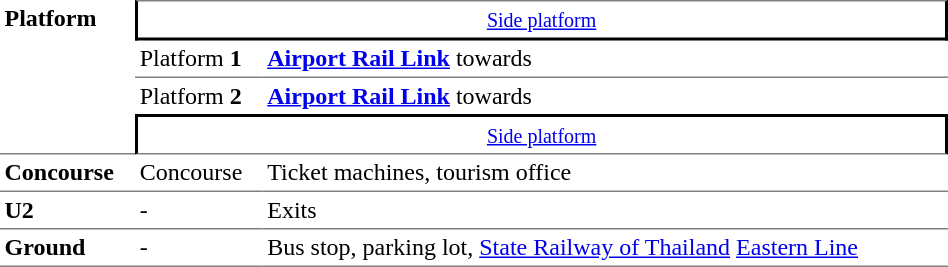<table width=50% table border=0 cellspacing=0 cellpadding=3>
<tr>
<td style="border-bottom:solid 1px gray;" rowspan=5 valign=top><strong>Platform</strong></td>
</tr>
<tr>
<td style="border-top:solid 1px gray;border-right:solid 2px black;border-left:solid 2px black;border-bottom:solid 2px black;text-align:center;" colspan=2><small><a href='#'>Side platform</a></small></td>
</tr>
<tr>
<td style="border-bottom:solid 1px gray;">Platform <strong>1</strong></td>
<td style="border-bottom:solid 1px gray;"><a href='#'><span><span><strong>Airport Rail Link</strong></span></span></a> towards </td>
</tr>
<tr>
<td>Platform <strong>2</strong></td>
<td><a href='#'><span><span><strong>Airport Rail Link</strong></span></span></a> towards </td>
</tr>
<tr>
<td style="border-top:solid 2px black;border-right:solid 2px black;border-left:solid 2px black;border-bottom:solid 1px gray;text-align:center;" colspan=2><small><a href='#'>Side platform</a></small></td>
</tr>
<tr>
<td style="border-bottom:solid 1px gray;" rowspan=1 valign=top><strong>Concourse</strong></td>
<td style="border-bottom:solid 1px gray;" valign=top>Concourse</td>
<td style="border-bottom:solid 1px gray;" valign=top>Ticket machines, tourism office</td>
</tr>
<tr>
<td style="border-bottom:solid 1px gray;" rowspan=1 valign=top><strong>U2</strong></td>
<td style="border-bottom:solid 1px gray;" valign=top>-</td>
<td style="border-bottom:solid 1px gray;" valign=top>Exits</td>
</tr>
<tr>
<td style="border-bottom:solid 1px gray;" rowspan=1 valign=top><strong>Ground</strong></td>
<td style="border-bottom:solid 1px gray;" valign=top>-</td>
<td style="border-bottom:solid 1px gray;" valign=top>Bus stop, parking lot, <a href='#'>State Railway of Thailand</a> <a href='#'>Eastern Line</a></td>
</tr>
</table>
